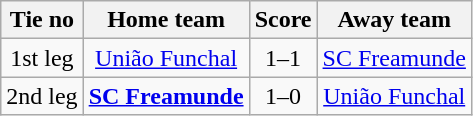<table class="wikitable" style="text-align:center">
<tr>
<th style= width="60px">Tie no</th>
<th style= width="150px">Home team</th>
<th style= width="60px">Score</th>
<th style= width="150px">Away team</th>
</tr>
<tr>
<td>1st leg</td>
<td><a href='#'>União Funchal</a></td>
<td>1–1</td>
<td><a href='#'>SC Freamunde</a></td>
</tr>
<tr>
<td>2nd leg</td>
<td><strong><a href='#'>SC Freamunde</a></strong></td>
<td>1–0</td>
<td><a href='#'>União Funchal</a></td>
</tr>
</table>
